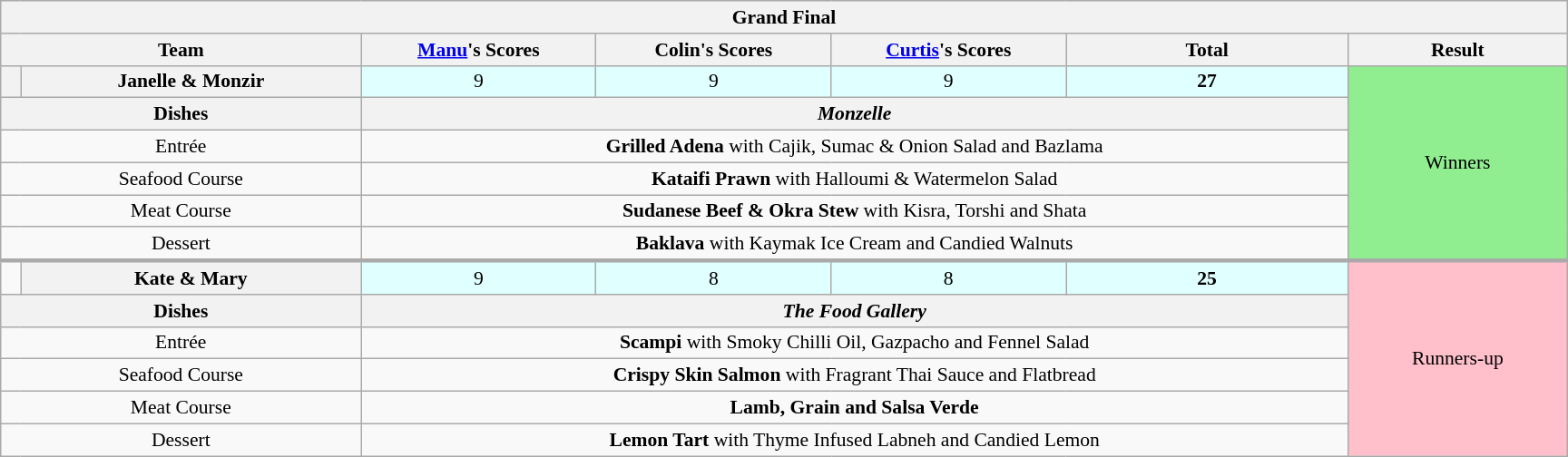<table class="wikitable plainrowheaders" style="margin:1em auto; text-align:center; font-size:90%; width:80em;">
<tr>
<th colspan="18" >Grand Final</th>
</tr>
<tr>
<th colspan="2">Team</th>
<th scope="col" style="width: 15%"><a href='#'>Manu</a>'s Scores</th>
<th scope="col" style="width: 15%">Colin's Scores</th>
<th scope="col" style="width: 15%"><a href='#'>Curtis</a>'s Scores</th>
<th scope="col" style="width: 18%">Total<br><small></small></th>
<th scope="col">Result</th>
</tr>
<tr>
<th></th>
<th rowspan="1">Janelle & Monzir</th>
<td rowspan="1" bgcolor="#e0ffff">9</td>
<td rowspan="1" bgcolor="#e0ffff">9</td>
<td rowspan="1" bgcolor="#e0ffff">9</td>
<td rowspan="1" bgcolor="#e0ffff"><strong>27</strong></td>
<td rowspan="6" bgcolor=lightgreen>Winners</td>
</tr>
<tr>
<th colspan=2>Dishes</th>
<th colspan=4><strong><em>Monzelle</em></strong></th>
</tr>
<tr>
<td colspan=2>Entrée</td>
<td colspan=4><strong>Grilled Adena</strong> with Cajik, Sumac & Onion Salad and Bazlama</td>
</tr>
<tr>
<td colspan=2>Seafood Course</td>
<td colspan=4><strong>Kataifi Prawn</strong> with Halloumi & Watermelon Salad</td>
</tr>
<tr>
<td colspan=2>Meat Course</td>
<td colspan=4><strong>Sudanese Beef & Okra Stew</strong> with Kisra, Torshi and Shata</td>
</tr>
<tr>
<td colspan=2>Dessert</td>
<td colspan=4><strong>Baklava</strong> with Kaymak Ice Cream and Candied Walnuts</td>
</tr>
<tr style="border-top:3px solid #aaa;">
<td></td>
<th rowspan="1">Kate & Mary</th>
<td rowspan="1" bgcolor="#e0ffff">9</td>
<td rowspan="1" bgcolor="#e0ffff">8</td>
<td rowspan="1" bgcolor="#e0ffff">8</td>
<td rowspan="1" bgcolor="#e0ffff"><strong>25</strong></td>
<td rowspan="6" bgcolor=pink>Runners-up</td>
</tr>
<tr>
<th colspan=2>Dishes</th>
<th colspan=4><strong><em>The Food Gallery</em></strong></th>
</tr>
<tr>
<td colspan=2>Entrée</td>
<td colspan=4><strong>Scampi</strong> with Smoky Chilli Oil, Gazpacho and Fennel Salad</td>
</tr>
<tr>
<td colspan=2>Seafood Course</td>
<td colspan=4><strong>Crispy Skin Salmon</strong> with Fragrant Thai Sauce and Flatbread</td>
</tr>
<tr>
<td colspan=2>Meat Course</td>
<td colspan=4><strong>Lamb, Grain and Salsa Verde</strong></td>
</tr>
<tr>
<td colspan=2>Dessert</td>
<td colspan=4><strong>Lemon Tart</strong> with Thyme Infused Labneh and Candied Lemon</td>
</tr>
</table>
